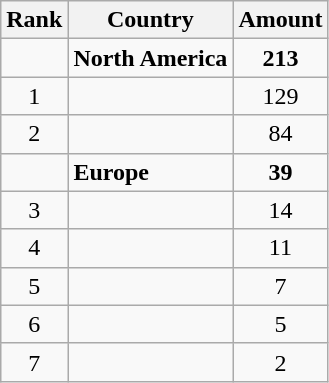<table class="wikitable" style="text-align: center;">
<tr>
<th>Rank</th>
<th>Country</th>
<th>Amount</th>
</tr>
<tr>
<td></td>
<td style="text-align: left;"><strong>North America</strong></td>
<td><strong>213</strong></td>
</tr>
<tr>
<td>1</td>
<td style="text-align: left;"></td>
<td>129</td>
</tr>
<tr>
<td>2</td>
<td style="text-align: left;"></td>
<td>84</td>
</tr>
<tr>
<td></td>
<td style="text-align: left;"><strong>Europe</strong></td>
<td><strong>39</strong></td>
</tr>
<tr>
<td>3</td>
<td style="text-align: left;"></td>
<td>14</td>
</tr>
<tr>
<td>4</td>
<td style="text-align: left;"></td>
<td>11</td>
</tr>
<tr>
<td>5</td>
<td style="text-align: left;"></td>
<td>7</td>
</tr>
<tr>
<td>6</td>
<td style="text-align: left;"></td>
<td>5</td>
</tr>
<tr>
<td>7</td>
<td style="text-align: left;"></td>
<td>2</td>
</tr>
</table>
